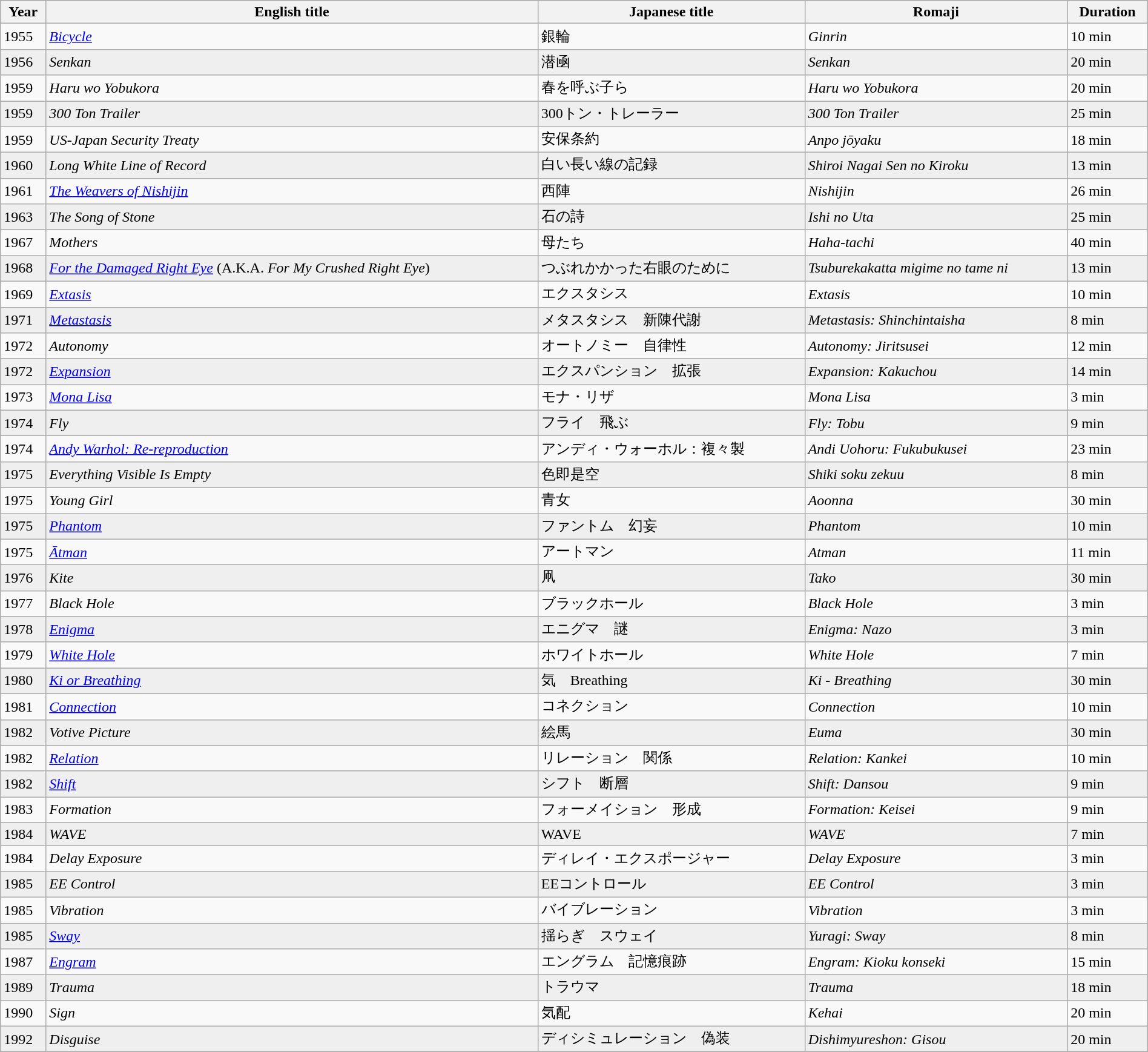<table class="wikitable" width="100%">
<tr>
<th>Year</th>
<th>English title</th>
<th>Japanese title</th>
<th>Romaji</th>
<th>Duration</th>
</tr>
<tr>
<td>1955</td>
<td><em><a href='#'>Bicycle</a></em></td>
<td>銀輪</td>
<td><em>Ginrin</em></td>
<td>10 min</td>
</tr>
<tr style=background:#efefef;>
<td>1956</td>
<td><em>Senkan</em></td>
<td>潜凾</td>
<td><em>Senkan</em></td>
<td>20 min</td>
</tr>
<tr>
<td>1959</td>
<td><em>Haru wo Yobukora</em></td>
<td>春を呼ぶ子ら</td>
<td><em>Haru wo Yobukora</em></td>
<td>20 min</td>
</tr>
<tr style=background:#efefef;>
<td>1959</td>
<td><em>300 Ton Trailer</em></td>
<td>300トン・トレーラー</td>
<td><em>300 Ton Trailer</em></td>
<td>25 min</td>
</tr>
<tr>
<td>1959</td>
<td><em>US-Japan Security Treaty</em></td>
<td>安保条約</td>
<td><em>Anpo jōyaku</em></td>
<td>18 min</td>
</tr>
<tr style=background:#efefef;>
<td>1960</td>
<td><em>Long White Line of Record</em></td>
<td>白い長い線の記録</td>
<td><em>Shiroi Nagai Sen no Kiroku</em></td>
<td>13 min</td>
</tr>
<tr>
<td>1961</td>
<td><em><a href='#'>The Weavers of Nishijin</a></em></td>
<td>西陣</td>
<td><em>Nishijin</em></td>
<td>26 min</td>
</tr>
<tr style=background:#efefef;>
<td>1963</td>
<td><em>The Song of Stone</em></td>
<td>石の詩</td>
<td><em>Ishi no Uta</em></td>
<td>25 min</td>
</tr>
<tr>
<td>1967</td>
<td><em>Mothers</em></td>
<td>母たち</td>
<td><em>Haha-tachi</em></td>
<td>40 min</td>
</tr>
<tr style=background:#efefef;>
<td>1968</td>
<td><em><a href='#'>For the Damaged Right Eye</a></em> (A.K.A. <em>For My Crushed Right Eye</em>)</td>
<td>つぶれかかった右眼のために</td>
<td><em>Tsuburekakatta migime no tame ni</em></td>
<td>13 min</td>
</tr>
<tr>
<td>1969</td>
<td><em><a href='#'>Extasis</a></em></td>
<td>エクスタシス</td>
<td><em>Extasis</em></td>
<td>10 min</td>
</tr>
<tr style=background:#efefef;>
<td>1971</td>
<td><em><a href='#'>Metastasis</a></em></td>
<td>メタスタシス　新陳代謝</td>
<td><em>Metastasis: Shinchintaisha</em></td>
<td>8 min</td>
</tr>
<tr>
<td>1972</td>
<td><em>Autonomy</em></td>
<td>オートノミー　自律性</td>
<td><em>Autonomy: Jiritsusei</em></td>
<td>12 min</td>
</tr>
<tr style=background:#efefef;>
<td>1972</td>
<td><em><a href='#'>Expansion</a></em></td>
<td>エクスパンション　拡張</td>
<td><em>Expansion: Kakuchou</em></td>
<td>14 min</td>
</tr>
<tr>
<td>1973</td>
<td><em><a href='#'>Mona Lisa</a></em></td>
<td>モナ・リザ</td>
<td><em>Mona Lisa</em></td>
<td>3 min</td>
</tr>
<tr style=background:#efefef;>
<td>1974</td>
<td><em>Fly</em></td>
<td>フライ　飛ぶ</td>
<td><em>Fly: Tobu</em></td>
<td>9 min</td>
</tr>
<tr>
<td>1974</td>
<td><em><a href='#'>Andy Warhol: Re-reproduction</a></em></td>
<td>アンディ・ウォーホル：複々製</td>
<td><em>Andi Uohoru: Fukubukusei</em></td>
<td>23 min</td>
</tr>
<tr style=background:#efefef;>
<td>1975</td>
<td><em>Everything Visible Is Empty</em></td>
<td>色即是空</td>
<td><em>Shiki soku zekuu</em></td>
<td>8 min</td>
</tr>
<tr>
<td>1975</td>
<td><em>Young Girl</em></td>
<td>青女</td>
<td><em>Aoonna</em></td>
<td>30 min</td>
</tr>
<tr style=background:#efefef;>
<td>1975</td>
<td><em><a href='#'>Phantom</a></em></td>
<td>ファントム　幻妄</td>
<td><em>Phantom</em></td>
<td>10 min</td>
</tr>
<tr>
<td>1975</td>
<td><em><a href='#'>Ātman</a></em></td>
<td>アートマン</td>
<td><em>Atman</em></td>
<td>11 min</td>
</tr>
<tr style=background:#efefef;>
<td>1976</td>
<td><em>Kite</em></td>
<td>凧</td>
<td><em>Tako</em></td>
<td>30 min</td>
</tr>
<tr>
<td>1977</td>
<td><em>Black Hole</em></td>
<td>ブラックホール</td>
<td><em>Black Hole</em></td>
<td>3 min</td>
</tr>
<tr style=background:#efefef;>
<td>1978</td>
<td><em><a href='#'>Enigma</a></em></td>
<td>エニグマ　謎</td>
<td><em>Enigma: Nazo</em></td>
<td>3 min</td>
</tr>
<tr>
<td>1979</td>
<td><em><a href='#'>White Hole</a></em></td>
<td>ホワイトホール</td>
<td><em>White Hole</em></td>
<td>7 min</td>
</tr>
<tr style=background:#efefef;>
<td>1980</td>
<td><em><a href='#'>Ki or Breathing</a></em></td>
<td>気　Breathing</td>
<td><em>Ki - Breathing</em></td>
<td>30 min</td>
</tr>
<tr>
<td>1981</td>
<td><em><a href='#'>Connection</a></em></td>
<td>コネクション</td>
<td><em>Connection</em></td>
<td>10 min</td>
</tr>
<tr style=background:#efefef;>
<td>1982</td>
<td><em>Votive Picture</em></td>
<td>絵馬</td>
<td><em>Euma</em></td>
<td>30 min</td>
</tr>
<tr>
<td>1982</td>
<td><em><a href='#'>Relation</a></em></td>
<td>リレーション　関係</td>
<td><em>Relation: Kankei</em></td>
<td>10 min</td>
</tr>
<tr style=background:#efefef;>
<td>1982</td>
<td><em><a href='#'>Shift</a></em></td>
<td>シフト　断層</td>
<td><em>Shift: Dansou</em></td>
<td>9 min</td>
</tr>
<tr>
<td>1983</td>
<td><em>Formation</em></td>
<td>フォーメイション　形成</td>
<td><em>Formation: Keisei</em></td>
<td>9 min</td>
</tr>
<tr style=background:#efefef;>
<td>1984</td>
<td><em>WAVE</em></td>
<td>WAVE</td>
<td><em>WAVE</em></td>
<td>7 min</td>
</tr>
<tr>
<td>1984</td>
<td><em>Delay Exposure</em></td>
<td>ディレイ・エクスポージャー</td>
<td><em>Delay Exposure</em></td>
<td>3 min</td>
</tr>
<tr style=background:#efefef;>
<td>1985</td>
<td><em>EE Control</em></td>
<td>EEコントロール</td>
<td><em>EE Control</em></td>
<td>3 min</td>
</tr>
<tr>
<td>1985</td>
<td><em>Vibration</em></td>
<td>バイブレーション</td>
<td><em>Vibration</em></td>
<td>3 min</td>
</tr>
<tr style=background:#efefef;>
<td>1985</td>
<td><em><a href='#'>Sway</a></em></td>
<td>揺らぎ　スウェイ</td>
<td><em>Yuragi: Sway</em></td>
<td>8 min</td>
</tr>
<tr>
<td>1987</td>
<td><em><a href='#'>Engram</a></em></td>
<td>エングラム　記憶痕跡</td>
<td><em>Engram: Kioku konseki</em></td>
<td>15 min</td>
</tr>
<tr style=background:#efefef;>
<td>1989</td>
<td><em>Trauma</em></td>
<td>トラウマ</td>
<td><em>Trauma</em></td>
<td>18 min</td>
</tr>
<tr>
<td>1990</td>
<td><em>Sign</em></td>
<td>気配</td>
<td><em>Kehai</em></td>
<td>20 min</td>
</tr>
<tr style=background:#efefef;>
<td>1992</td>
<td><em>Disguise</em></td>
<td>ディシミュレーション　偽装</td>
<td><em>Dishimyureshon: Gisou</em></td>
<td>20 min</td>
</tr>
</table>
